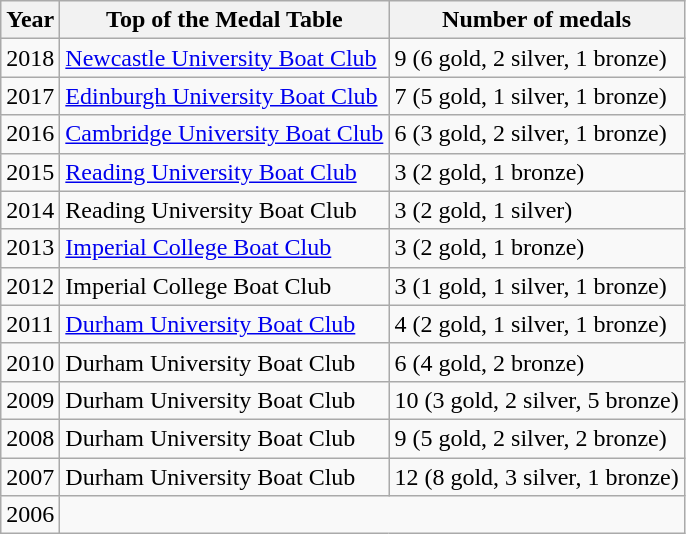<table class=wikitable>
<tr>
<th>Year</th>
<th>Top of the Medal Table</th>
<th>Number of medals</th>
</tr>
<tr>
<td>2018</td>
<td><a href='#'>Newcastle University Boat Club</a></td>
<td>9 (6 gold, 2 silver, 1 bronze)</td>
</tr>
<tr>
<td>2017</td>
<td><a href='#'>Edinburgh University Boat Club</a></td>
<td>7 (5 gold, 1 silver, 1 bronze)</td>
</tr>
<tr>
<td>2016</td>
<td><a href='#'>Cambridge University Boat Club</a></td>
<td>6 (3 gold, 2 silver, 1 bronze)</td>
</tr>
<tr>
<td>2015</td>
<td><a href='#'>Reading University Boat Club</a></td>
<td>3 (2 gold, 1 bronze)</td>
</tr>
<tr>
<td>2014</td>
<td>Reading University Boat Club</td>
<td>3 (2 gold, 1 silver)</td>
</tr>
<tr>
<td>2013</td>
<td><a href='#'>Imperial College Boat Club</a></td>
<td>3 (2 gold, 1 bronze)</td>
</tr>
<tr>
<td>2012</td>
<td>Imperial College Boat Club</td>
<td>3 (1 gold, 1 silver, 1 bronze)</td>
</tr>
<tr>
<td>2011</td>
<td><a href='#'>Durham University Boat Club</a></td>
<td>4 (2 gold, 1 silver, 1 bronze)</td>
</tr>
<tr>
<td>2010</td>
<td>Durham University Boat Club</td>
<td>6 (4 gold, 2 bronze)</td>
</tr>
<tr>
<td>2009</td>
<td>Durham University Boat Club</td>
<td>10 (3 gold, 2 silver, 5 bronze)</td>
</tr>
<tr>
<td>2008</td>
<td>Durham University Boat Club</td>
<td>9 (5 gold, 2 silver, 2 bronze)</td>
</tr>
<tr>
<td>2007</td>
<td>Durham University Boat Club</td>
<td>12 (8 gold, 3 silver, 1 bronze)</td>
</tr>
<tr>
<td>2006</td>
</tr>
</table>
